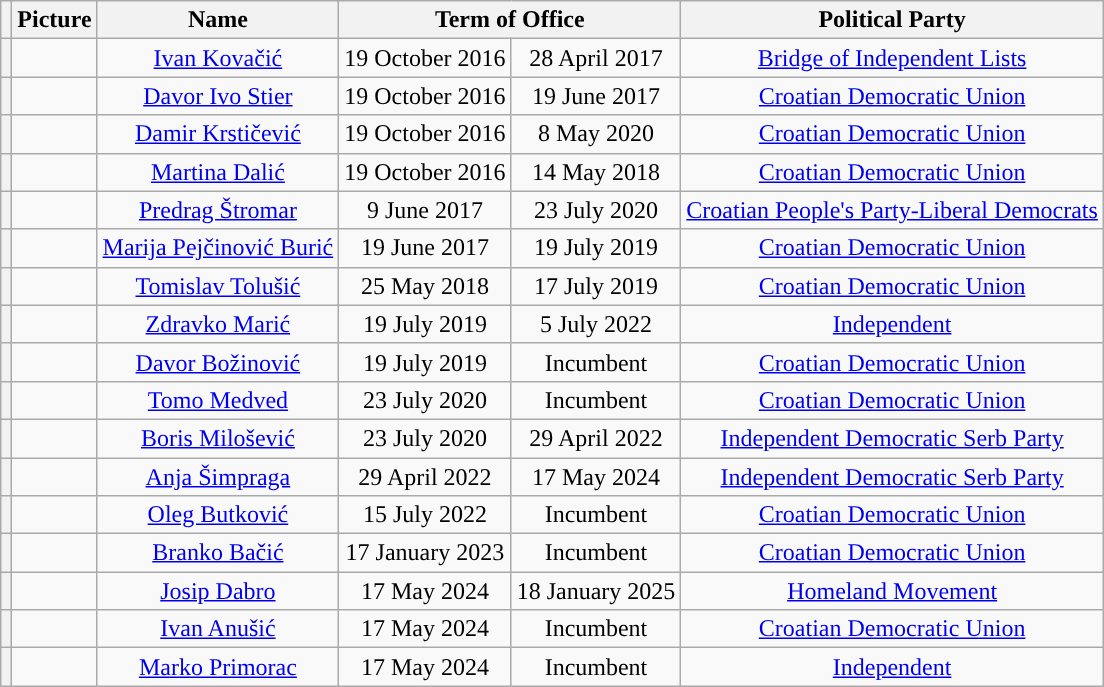<table class="wikitable" style="text-align:center">
<tr>
<th></th>
<th>Picture</th>
<th>Name<br></th>
<th colspan="2">Term of Office</th>
<th>Political Party</th>
</tr>
<tr>
<th style="background:"></th>
<td></td>
<td><a href='#'>Ivan Kovačić</a><br></td>
<td>19 October 2016</td>
<td>28 April 2017</td>
<td><a href='#'>Bridge of Independent Lists</a></td>
</tr>
<tr>
<th style="background:"></th>
<td></td>
<td><a href='#'>Davor Ivo Stier</a><br></td>
<td>19 October 2016</td>
<td>19 June 2017</td>
<td><a href='#'>Croatian Democratic Union</a></td>
</tr>
<tr>
<th style="background:"></th>
<td></td>
<td><a href='#'>Damir Krstičević</a><br></td>
<td>19 October 2016</td>
<td>8 May 2020</td>
<td><a href='#'>Croatian Democratic Union</a></td>
</tr>
<tr>
<th style="background:"></th>
<td></td>
<td><a href='#'>Martina Dalić</a><br></td>
<td>19 October 2016</td>
<td>14 May 2018</td>
<td><a href='#'>Croatian Democratic Union</a></td>
</tr>
<tr>
<th style="background:"></th>
<td></td>
<td><a href='#'>Predrag Štromar</a><br></td>
<td>9 June 2017</td>
<td>23 July 2020</td>
<td><a href='#'>Croatian People's Party-Liberal Democrats</a></td>
</tr>
<tr>
<th style="background:"></th>
<td></td>
<td><a href='#'>Marija Pejčinović Burić</a><br></td>
<td>19 June 2017</td>
<td>19 July 2019</td>
<td><a href='#'>Croatian Democratic Union</a></td>
</tr>
<tr>
<th style="background:"></th>
<td></td>
<td><a href='#'>Tomislav Tolušić</a><br></td>
<td>25 May 2018</td>
<td>17 July 2019</td>
<td><a href='#'>Croatian Democratic Union</a></td>
</tr>
<tr>
<th style="background:"></th>
<td></td>
<td><a href='#'>Zdravko Marić</a><br></td>
<td>19 July 2019</td>
<td>5 July 2022</td>
<td><a href='#'>Independent</a></td>
</tr>
<tr>
<th style="background:"></th>
<td></td>
<td><a href='#'>Davor Božinović</a><br></td>
<td>19 July 2019</td>
<td>Incumbent</td>
<td><a href='#'>Croatian Democratic Union</a></td>
</tr>
<tr>
<th style="background:"></th>
<td></td>
<td><a href='#'>Tomo Medved</a><br></td>
<td>23 July 2020</td>
<td>Incumbent</td>
<td><a href='#'>Croatian Democratic Union</a></td>
</tr>
<tr>
<th style="background:"></th>
<td></td>
<td><a href='#'>Boris Milošević</a><br></td>
<td>23 July 2020</td>
<td>29 April 2022</td>
<td><a href='#'>Independent Democratic Serb Party</a></td>
</tr>
<tr>
<th style="background:"></th>
<td></td>
<td><a href='#'>Anja Šimpraga</a><br></td>
<td>29 April 2022</td>
<td>17 May 2024</td>
<td><a href='#'>Independent Democratic Serb Party</a></td>
</tr>
<tr>
<th style="background:"></th>
<td></td>
<td><a href='#'>Oleg Butković</a><br></td>
<td>15 July 2022</td>
<td>Incumbent</td>
<td><a href='#'>Croatian Democratic Union</a></td>
</tr>
<tr>
<th style="background:"></th>
<td></td>
<td><a href='#'>Branko Bačić</a><br></td>
<td>17 January 2023</td>
<td>Incumbent</td>
<td><a href='#'>Croatian Democratic Union</a></td>
</tr>
<tr>
<th style="background:"></th>
<td></td>
<td><a href='#'>Josip Dabro</a><br></td>
<td>17 May 2024</td>
<td>18 January 2025</td>
<td><a href='#'>Homeland Movement</a></td>
</tr>
<tr>
<th style="background:"></th>
<td></td>
<td><a href='#'>Ivan Anušić</a><br></td>
<td>17 May 2024</td>
<td>Incumbent</td>
<td><a href='#'>Croatian Democratic Union</a></td>
</tr>
<tr>
<th style="background:"></th>
<td></td>
<td><a href='#'>Marko Primorac</a><br></td>
<td>17 May 2024</td>
<td>Incumbent</td>
<td><a href='#'>Independent</a></td>
</tr>
</table>
